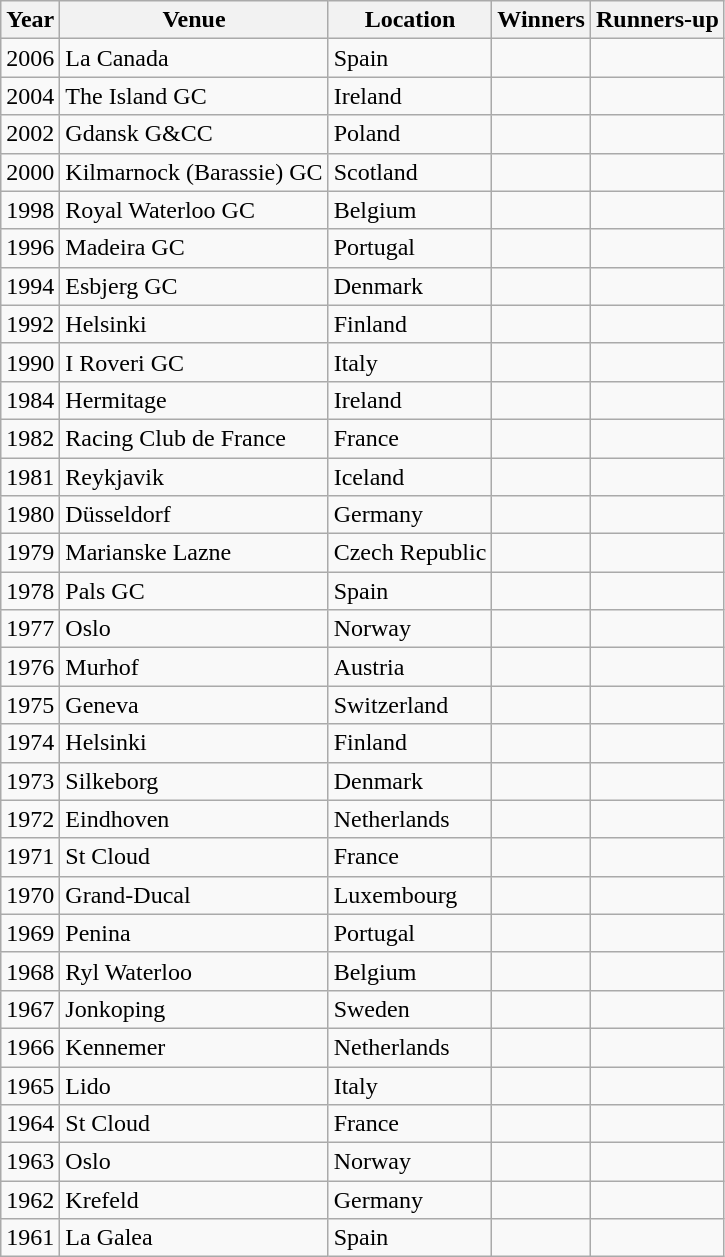<table class="wikitable sortable">
<tr>
<th>Year</th>
<th>Venue</th>
<th>Location</th>
<th>Winners</th>
<th>Runners-up</th>
</tr>
<tr>
<td>2006</td>
<td>La Canada</td>
<td>Spain</td>
<td></td>
<td></td>
</tr>
<tr>
<td>2004</td>
<td>The Island GC</td>
<td>Ireland</td>
<td></td>
<td></td>
</tr>
<tr>
<td>2002</td>
<td>Gdansk G&CC</td>
<td>Poland</td>
<td></td>
<td></td>
</tr>
<tr>
<td>2000</td>
<td>Kilmarnock (Barassie) GC</td>
<td>Scotland</td>
<td></td>
<td></td>
</tr>
<tr>
<td>1998</td>
<td>Royal Waterloo GC</td>
<td>Belgium</td>
<td></td>
<td></td>
</tr>
<tr>
<td>1996</td>
<td>Madeira GC</td>
<td>Portugal</td>
<td></td>
<td></td>
</tr>
<tr>
<td>1994</td>
<td>Esbjerg GC</td>
<td>Denmark</td>
<td></td>
<td></td>
</tr>
<tr>
<td>1992</td>
<td>Helsinki</td>
<td>Finland</td>
<td></td>
<td></td>
</tr>
<tr>
<td>1990</td>
<td>I Roveri GC</td>
<td>Italy</td>
<td></td>
<td></td>
</tr>
<tr>
<td>1984</td>
<td>Hermitage</td>
<td>Ireland</td>
<td></td>
<td></td>
</tr>
<tr>
<td>1982</td>
<td>Racing Club de France</td>
<td>France</td>
<td></td>
<td></td>
</tr>
<tr>
<td>1981</td>
<td>Reykjavik</td>
<td>Iceland</td>
<td></td>
<td></td>
</tr>
<tr>
<td>1980</td>
<td>Düsseldorf</td>
<td>Germany</td>
<td></td>
<td></td>
</tr>
<tr>
<td>1979</td>
<td>Marianske Lazne</td>
<td>Czech Republic</td>
<td></td>
<td></td>
</tr>
<tr>
<td>1978</td>
<td>Pals GC</td>
<td>Spain</td>
<td></td>
<td></td>
</tr>
<tr>
<td>1977</td>
<td>Oslo</td>
<td>Norway</td>
<td></td>
<td></td>
</tr>
<tr>
<td>1976</td>
<td>Murhof</td>
<td>Austria</td>
<td></td>
<td></td>
</tr>
<tr>
<td>1975</td>
<td>Geneva</td>
<td>Switzerland</td>
<td></td>
<td></td>
</tr>
<tr>
<td>1974</td>
<td>Helsinki</td>
<td>Finland</td>
<td></td>
<td></td>
</tr>
<tr>
<td>1973</td>
<td>Silkeborg</td>
<td>Denmark</td>
<td></td>
<td></td>
</tr>
<tr>
<td>1972</td>
<td>Eindhoven</td>
<td>Netherlands</td>
<td></td>
<td></td>
</tr>
<tr>
<td>1971</td>
<td>St Cloud</td>
<td>France</td>
<td></td>
<td></td>
</tr>
<tr>
<td>1970</td>
<td>Grand-Ducal</td>
<td>Luxembourg</td>
<td></td>
<td></td>
</tr>
<tr>
<td>1969</td>
<td>Penina</td>
<td>Portugal</td>
<td></td>
<td></td>
</tr>
<tr>
<td>1968</td>
<td>Ryl Waterloo</td>
<td>Belgium</td>
<td></td>
<td></td>
</tr>
<tr>
<td>1967</td>
<td>Jonkoping</td>
<td>Sweden</td>
<td></td>
<td></td>
</tr>
<tr>
<td>1966</td>
<td>Kennemer</td>
<td>Netherlands</td>
<td></td>
<td></td>
</tr>
<tr>
<td>1965</td>
<td>Lido</td>
<td>Italy</td>
<td></td>
<td></td>
</tr>
<tr>
<td>1964</td>
<td>St Cloud</td>
<td>France</td>
<td></td>
<td></td>
</tr>
<tr>
<td>1963</td>
<td>Oslo</td>
<td>Norway</td>
<td></td>
<td></td>
</tr>
<tr>
<td>1962</td>
<td>Krefeld</td>
<td>Germany</td>
<td></td>
<td></td>
</tr>
<tr>
<td>1961</td>
<td>La Galea</td>
<td>Spain</td>
<td></td>
<td></td>
</tr>
</table>
